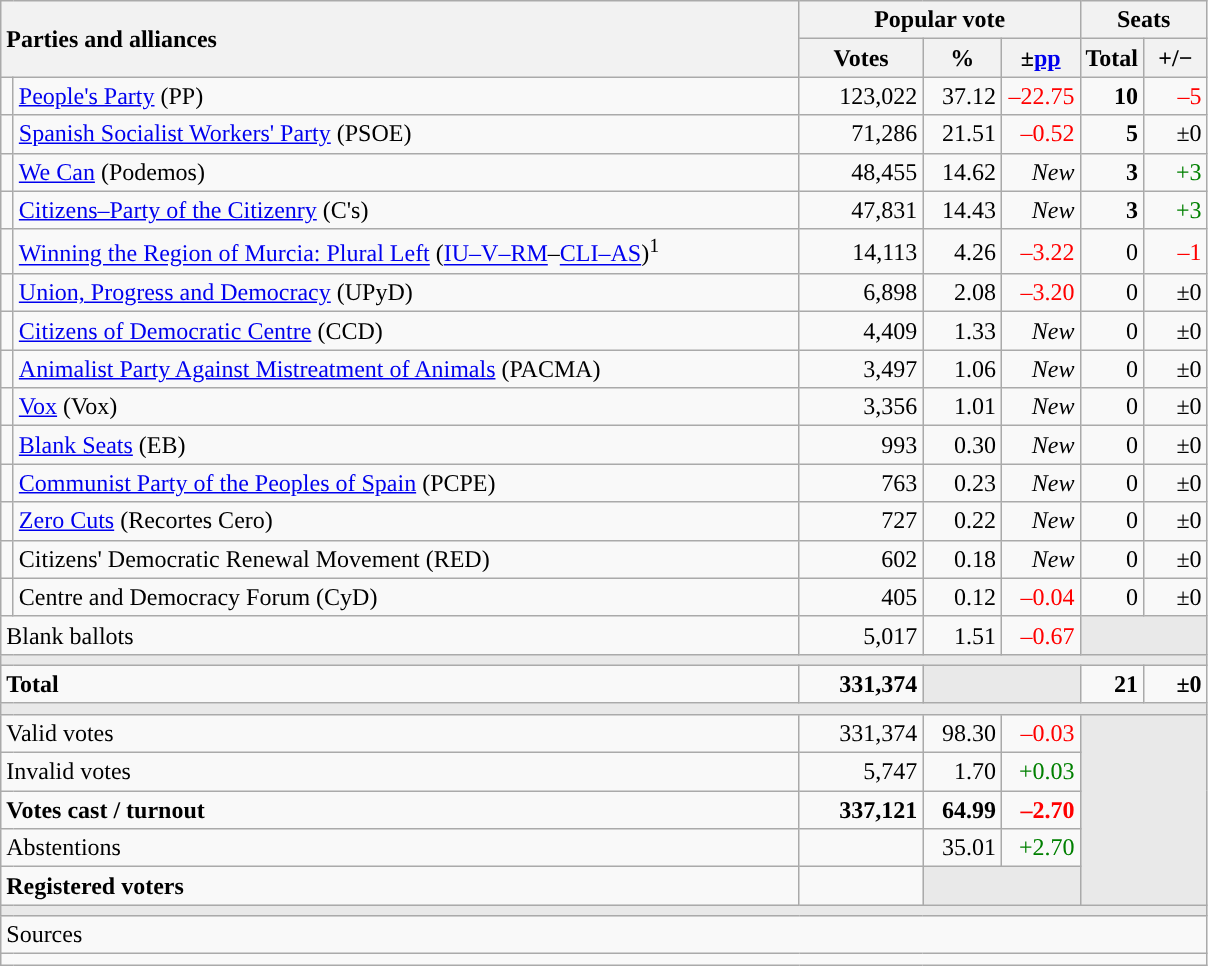<table class="wikitable" style="text-align:right;">
<tr>
<th style="text-align:left;" rowspan="2" colspan="2" width="525">Parties and alliances</th>
<th colspan="3">Popular vote</th>
<th colspan="2">Seats</th>
</tr>
<tr>
<th width="75">Votes</th>
<th width="45">%</th>
<th width="45">±<a href='#'>pp</a></th>
<th width="35">Total</th>
<th width="35">+/−</th>
</tr>
<tr>
<td width="1" style="color:inherit;background:"></td>
<td align="left"><a href='#'>People's Party</a> (PP)</td>
<td>123,022</td>
<td>37.12</td>
<td style="color:red;">–22.75</td>
<td><strong>10</strong></td>
<td style="color:red;">–5</td>
</tr>
<tr>
<td style="color:inherit;background:"></td>
<td align="left"><a href='#'>Spanish Socialist Workers' Party</a> (PSOE)</td>
<td>71,286</td>
<td>21.51</td>
<td style="color:red;">–0.52</td>
<td><strong>5</strong></td>
<td>±0</td>
</tr>
<tr>
<td style="color:inherit;background:"></td>
<td align="left"><a href='#'>We Can</a> (Podemos)</td>
<td>48,455</td>
<td>14.62</td>
<td><em>New</em></td>
<td><strong>3</strong></td>
<td style="color:green;">+3</td>
</tr>
<tr>
<td style="color:inherit;background:"></td>
<td align="left"><a href='#'>Citizens–Party of the Citizenry</a> (C's)</td>
<td>47,831</td>
<td>14.43</td>
<td><em>New</em></td>
<td><strong>3</strong></td>
<td style="color:green;">+3</td>
</tr>
<tr>
<td style="color:inherit;background:"></td>
<td align="left"><a href='#'>Winning the Region of Murcia: Plural Left</a> (<a href='#'>IU–V–RM</a>–<a href='#'>CLI–AS</a>)<sup>1</sup></td>
<td>14,113</td>
<td>4.26</td>
<td style="color:red;">–3.22</td>
<td>0</td>
<td style="color:red;">–1</td>
</tr>
<tr>
<td style="color:inherit;background:"></td>
<td align="left"><a href='#'>Union, Progress and Democracy</a> (UPyD)</td>
<td>6,898</td>
<td>2.08</td>
<td style="color:red;">–3.20</td>
<td>0</td>
<td>±0</td>
</tr>
<tr>
<td style="color:inherit;background:"></td>
<td align="left"><a href='#'>Citizens of Democratic Centre</a> (CCD)</td>
<td>4,409</td>
<td>1.33</td>
<td><em>New</em></td>
<td>0</td>
<td>±0</td>
</tr>
<tr>
<td style="color:inherit;background:"></td>
<td align="left"><a href='#'>Animalist Party Against Mistreatment of Animals</a> (PACMA)</td>
<td>3,497</td>
<td>1.06</td>
<td><em>New</em></td>
<td>0</td>
<td>±0</td>
</tr>
<tr>
<td style="color:inherit;background:"></td>
<td align="left"><a href='#'>Vox</a> (Vox)</td>
<td>3,356</td>
<td>1.01</td>
<td><em>New</em></td>
<td>0</td>
<td>±0</td>
</tr>
<tr>
<td style="color:inherit;background:"></td>
<td align="left"><a href='#'>Blank Seats</a> (EB)</td>
<td>993</td>
<td>0.30</td>
<td><em>New</em></td>
<td>0</td>
<td>±0</td>
</tr>
<tr>
<td style="color:inherit;background:"></td>
<td align="left"><a href='#'>Communist Party of the Peoples of Spain</a> (PCPE)</td>
<td>763</td>
<td>0.23</td>
<td><em>New</em></td>
<td>0</td>
<td>±0</td>
</tr>
<tr>
<td style="color:inherit;background:"></td>
<td align="left"><a href='#'>Zero Cuts</a> (Recortes Cero)</td>
<td>727</td>
<td>0.22</td>
<td><em>New</em></td>
<td>0</td>
<td>±0</td>
</tr>
<tr>
<td style="color:inherit;background:"></td>
<td align="left">Citizens' Democratic Renewal Movement (RED)</td>
<td>602</td>
<td>0.18</td>
<td><em>New</em></td>
<td>0</td>
<td>±0</td>
</tr>
<tr>
<td style="color:inherit;background:"></td>
<td align="left">Centre and Democracy Forum (CyD)</td>
<td>405</td>
<td>0.12</td>
<td style="color:red;">–0.04</td>
<td>0</td>
<td>±0</td>
</tr>
<tr>
<td align="left" colspan="2">Blank ballots</td>
<td>5,017</td>
<td>1.51</td>
<td style="color:red;">–0.67</td>
<td bgcolor="#E9E9E9" colspan="2"></td>
</tr>
<tr>
<td colspan="7" bgcolor="#E9E9E9"></td>
</tr>
<tr style="font-weight:bold;">
<td align="left" colspan="2">Total</td>
<td>331,374</td>
<td bgcolor="#E9E9E9" colspan="2"></td>
<td>21</td>
<td>±0</td>
</tr>
<tr>
<td colspan="7" bgcolor="#E9E9E9"></td>
</tr>
<tr>
<td align="left" colspan="2">Valid votes</td>
<td>331,374</td>
<td>98.30</td>
<td style="color:red;">–0.03</td>
<td bgcolor="#E9E9E9" colspan="2" rowspan="5"></td>
</tr>
<tr>
<td align="left" colspan="2">Invalid votes</td>
<td>5,747</td>
<td>1.70</td>
<td style="color:green;">+0.03</td>
</tr>
<tr style="font-weight:bold;">
<td align="left" colspan="2">Votes cast / turnout</td>
<td>337,121</td>
<td>64.99</td>
<td style="color:red;">–2.70</td>
</tr>
<tr>
<td align="left" colspan="2">Abstentions</td>
<td></td>
<td>35.01</td>
<td style="color:green;">+2.70</td>
</tr>
<tr style="font-weight:bold;">
<td align="left" colspan="2">Registered voters</td>
<td></td>
<td bgcolor="#E9E9E9" colspan="2"></td>
</tr>
<tr>
<td colspan="7" bgcolor="#E9E9E9"></td>
</tr>
<tr>
<td align="left" colspan="7">Sources</td>
</tr>
<tr>
<td colspan="7" style="text-align:left; max-width:790px;"></td>
</tr>
</table>
